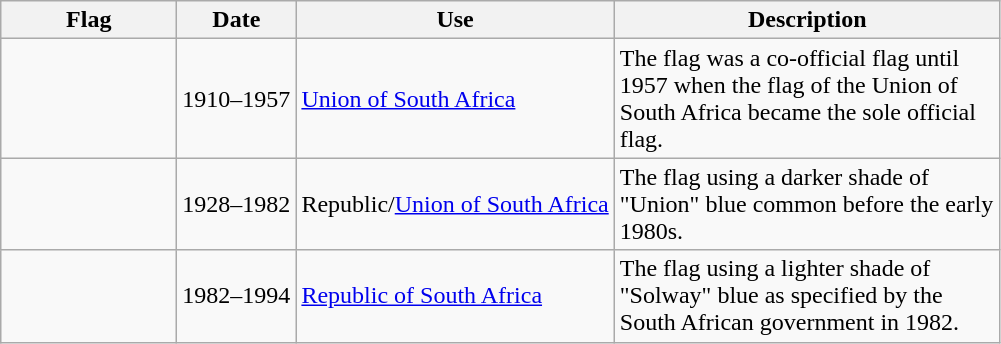<table class="wikitable" style="background: #f9f9f9">
<tr>
<th width="110">Flag</th>
<th>Date</th>
<th>Use</th>
<th width="250">Description</th>
</tr>
<tr>
<td></td>
<td>1910–1957</td>
<td><a href='#'>Union of South Africa</a></td>
<td>The flag was a co-official flag until 1957 when the flag of the Union of South Africa became the sole official flag.</td>
</tr>
<tr>
<td></td>
<td>1928–1982</td>
<td>Republic/<a href='#'>Union of South Africa</a></td>
<td>The flag using a darker shade of "Union" blue common before the early 1980s.</td>
</tr>
<tr>
<td></td>
<td>1982–1994</td>
<td><a href='#'>Republic of South Africa</a></td>
<td>The flag using a lighter shade of "Solway" blue as specified by the South African government in 1982.</td>
</tr>
</table>
